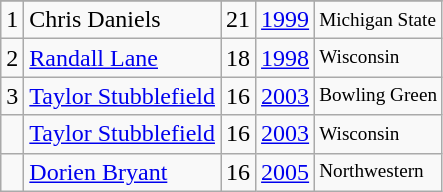<table class="wikitable">
<tr>
</tr>
<tr>
<td>1</td>
<td>Chris Daniels</td>
<td>21</td>
<td><a href='#'>1999</a></td>
<td style="font-size:80%;">Michigan State</td>
</tr>
<tr>
<td>2</td>
<td><a href='#'>Randall Lane</a></td>
<td>18</td>
<td><a href='#'>1998</a></td>
<td style="font-size:80%;">Wisconsin</td>
</tr>
<tr>
<td>3</td>
<td><a href='#'>Taylor Stubblefield</a></td>
<td>16</td>
<td><a href='#'>2003</a></td>
<td style="font-size:80%;">Bowling Green</td>
</tr>
<tr>
<td></td>
<td><a href='#'>Taylor Stubblefield</a></td>
<td>16</td>
<td><a href='#'>2003</a></td>
<td style="font-size:80%;">Wisconsin</td>
</tr>
<tr>
<td></td>
<td><a href='#'>Dorien Bryant</a></td>
<td>16</td>
<td><a href='#'>2005</a></td>
<td style="font-size:80%;">Northwestern</td>
</tr>
</table>
